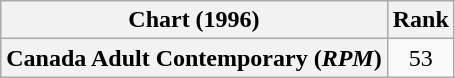<table class="wikitable plainrowheaders" style="text-align:center">
<tr>
<th scope="col">Chart (1996)</th>
<th scope="col">Rank</th>
</tr>
<tr>
<th scope="row">Canada Adult Contemporary (<em>RPM</em>)</th>
<td>53</td>
</tr>
</table>
